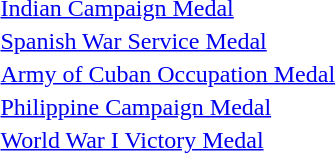<table>
<tr>
<td></td>
<td><a href='#'>Indian Campaign Medal</a></td>
</tr>
<tr>
<td></td>
<td><a href='#'>Spanish War Service Medal</a></td>
</tr>
<tr>
<td></td>
<td><a href='#'>Army of Cuban Occupation Medal</a></td>
</tr>
<tr>
<td></td>
<td><a href='#'>Philippine Campaign Medal</a></td>
</tr>
<tr>
<td></td>
<td><a href='#'>World War I Victory Medal</a></td>
</tr>
</table>
